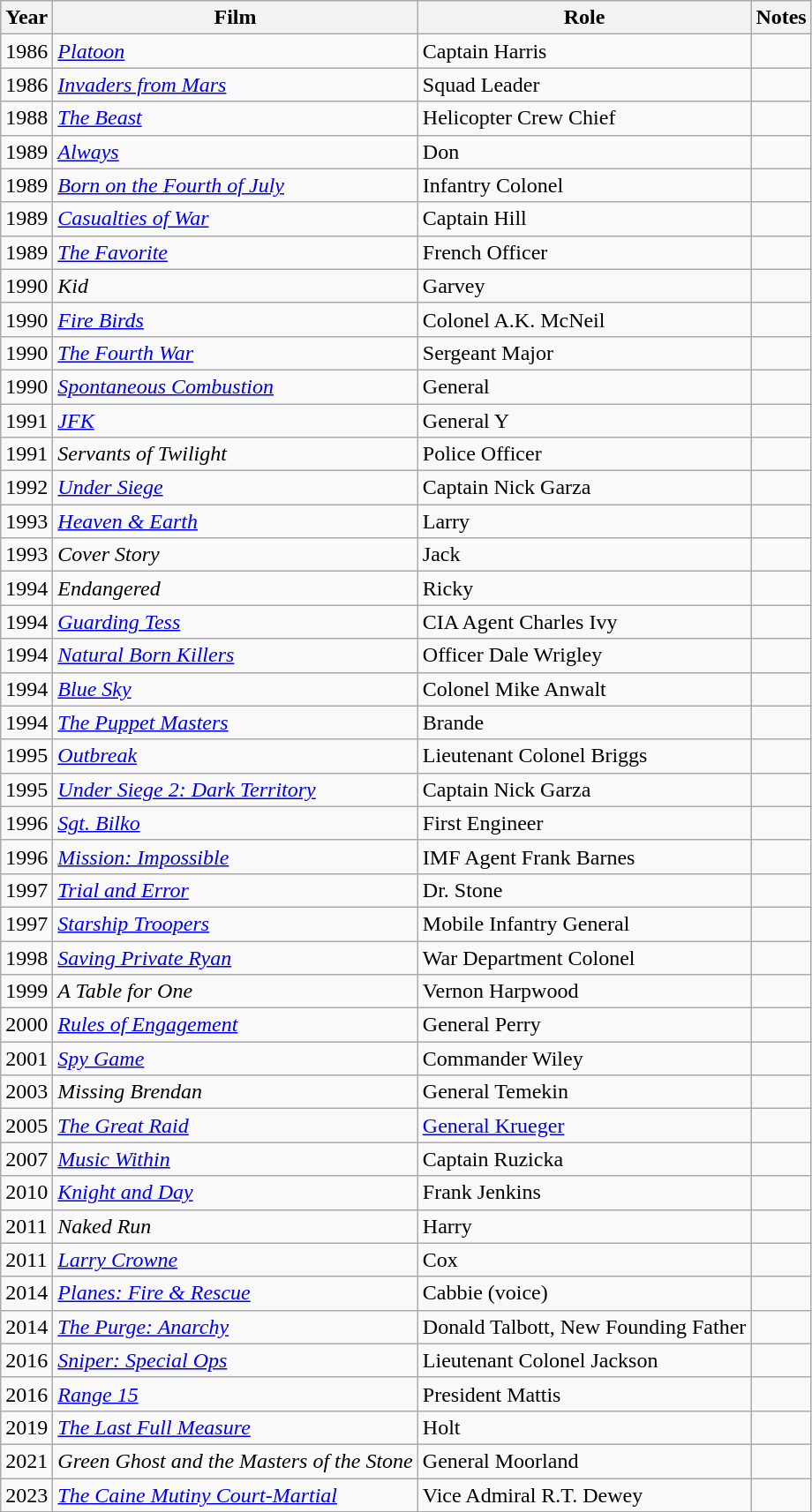<table class="wikitable sortable">
<tr>
<th>Year</th>
<th>Film</th>
<th>Role</th>
<th class="unsortable">Notes</th>
</tr>
<tr>
<td>1986</td>
<td><em><a href='#'>Platoon</a></em></td>
<td>Captain Harris</td>
<td></td>
</tr>
<tr>
<td>1986</td>
<td><em><a href='#'>Invaders from Mars</a></em></td>
<td>Squad Leader</td>
<td></td>
</tr>
<tr>
<td>1988</td>
<td><em><a href='#'>The Beast</a></em></td>
<td>Helicopter Crew Chief</td>
<td></td>
</tr>
<tr>
<td>1989</td>
<td><em><a href='#'>Always</a></em></td>
<td>Don</td>
<td></td>
</tr>
<tr>
<td>1989</td>
<td><em><a href='#'>Born on the Fourth of July</a></em></td>
<td>Infantry Colonel</td>
<td></td>
</tr>
<tr>
<td>1989</td>
<td><em><a href='#'>Casualties of War</a></em></td>
<td>Captain Hill</td>
<td></td>
</tr>
<tr>
<td>1989</td>
<td><em><a href='#'>The Favorite</a></em></td>
<td>French Officer</td>
<td></td>
</tr>
<tr>
<td>1990</td>
<td><em>Kid</em></td>
<td>Garvey</td>
<td></td>
</tr>
<tr>
<td>1990</td>
<td><em><a href='#'>Fire Birds</a></em></td>
<td>Colonel A.K. McNeil</td>
<td></td>
</tr>
<tr>
<td>1990</td>
<td><em><a href='#'>The Fourth War</a></em></td>
<td>Sergeant Major</td>
<td></td>
</tr>
<tr>
<td>1990</td>
<td><em><a href='#'>Spontaneous Combustion</a></em></td>
<td>General</td>
<td></td>
</tr>
<tr>
<td>1991</td>
<td><em><a href='#'>JFK</a></em></td>
<td>General Y</td>
<td></td>
</tr>
<tr>
<td>1991</td>
<td><em>Servants of Twilight</em></td>
<td>Police Officer</td>
<td></td>
</tr>
<tr>
<td>1992</td>
<td><em><a href='#'>Under Siege</a></em></td>
<td>Captain Nick Garza</td>
<td></td>
</tr>
<tr>
<td>1993</td>
<td><em><a href='#'>Heaven & Earth</a></em></td>
<td>Larry</td>
<td></td>
</tr>
<tr>
<td>1993</td>
<td><em>Cover Story</em></td>
<td>Jack</td>
<td></td>
</tr>
<tr>
<td>1994</td>
<td><em>Endangered</em></td>
<td>Ricky</td>
<td></td>
</tr>
<tr>
<td>1994</td>
<td><em><a href='#'>Guarding Tess</a></em></td>
<td>CIA Agent Charles Ivy</td>
<td></td>
</tr>
<tr>
<td>1994</td>
<td><em><a href='#'>Natural Born Killers</a></em></td>
<td>Officer Dale Wrigley</td>
<td></td>
</tr>
<tr>
<td>1994</td>
<td><em><a href='#'>Blue Sky</a></em></td>
<td>Colonel Mike Anwalt</td>
<td></td>
</tr>
<tr>
<td>1994</td>
<td><em><a href='#'>The Puppet Masters</a></em></td>
<td>Brande</td>
<td></td>
</tr>
<tr>
<td>1995</td>
<td><em><a href='#'>Outbreak</a></em></td>
<td>Lieutenant Colonel Briggs</td>
<td></td>
</tr>
<tr>
<td>1995</td>
<td><em><a href='#'>Under Siege 2: Dark Territory</a></em></td>
<td>Captain Nick Garza</td>
<td></td>
</tr>
<tr>
<td>1996</td>
<td><em><a href='#'>Sgt. Bilko</a></em></td>
<td>First Engineer</td>
<td></td>
</tr>
<tr>
<td>1996</td>
<td><em><a href='#'>Mission: Impossible</a></em></td>
<td>IMF Agent Frank Barnes</td>
<td></td>
</tr>
<tr>
<td>1997</td>
<td><em><a href='#'>Trial and Error</a></em></td>
<td>Dr. Stone</td>
<td></td>
</tr>
<tr>
<td>1997</td>
<td><em><a href='#'>Starship Troopers</a></em></td>
<td>Mobile Infantry General</td>
<td></td>
</tr>
<tr>
<td>1998</td>
<td><em><a href='#'>Saving Private Ryan</a></em></td>
<td>War Department Colonel</td>
<td></td>
</tr>
<tr>
<td>1999</td>
<td><em>A Table for One</em></td>
<td>Vernon Harpwood</td>
<td></td>
</tr>
<tr>
<td>2000</td>
<td><em><a href='#'>Rules of Engagement</a></em></td>
<td>General Perry</td>
<td></td>
</tr>
<tr>
<td>2001</td>
<td><em><a href='#'>Spy Game</a></em></td>
<td>Commander Wiley</td>
<td></td>
</tr>
<tr>
<td>2003</td>
<td><em>Missing Brendan</em></td>
<td>General Temekin</td>
<td></td>
</tr>
<tr>
<td>2005</td>
<td><em><a href='#'>The Great Raid</a></em></td>
<td><a href='#'>General Krueger</a></td>
<td></td>
</tr>
<tr>
<td>2007</td>
<td><em><a href='#'>Music Within</a></em></td>
<td>Captain Ruzicka</td>
<td></td>
</tr>
<tr>
<td>2010</td>
<td><em><a href='#'>Knight and Day</a></em></td>
<td>Frank Jenkins</td>
<td></td>
</tr>
<tr>
<td>2011</td>
<td><em>Naked Run</em></td>
<td>Harry</td>
<td></td>
</tr>
<tr>
<td>2011</td>
<td><em><a href='#'>Larry Crowne</a></em></td>
<td>Cox</td>
<td></td>
</tr>
<tr>
<td>2014</td>
<td><em><a href='#'>Planes: Fire & Rescue</a></em></td>
<td>Cabbie (voice)</td>
<td></td>
</tr>
<tr>
<td>2014</td>
<td><em><a href='#'>The Purge: Anarchy</a></em></td>
<td>Donald Talbott, New Founding Father</td>
<td></td>
</tr>
<tr>
<td>2016</td>
<td><em><a href='#'>Sniper: Special Ops</a></em></td>
<td>Lieutenant Colonel Jackson</td>
<td></td>
</tr>
<tr>
<td>2016</td>
<td><em><a href='#'>Range 15</a></em></td>
<td>President Mattis</td>
<td></td>
</tr>
<tr>
<td>2019</td>
<td><em><a href='#'>The Last Full Measure</a></em></td>
<td>Holt</td>
<td></td>
</tr>
<tr>
<td>2021</td>
<td><em>Green Ghost and the Masters of the Stone</em></td>
<td>General Moorland</td>
<td></td>
</tr>
<tr>
<td>2023</td>
<td><em><a href='#'>The Caine Mutiny Court-Martial</a></em></td>
<td>Vice Admiral R.T. Dewey</td>
<td></td>
</tr>
</table>
